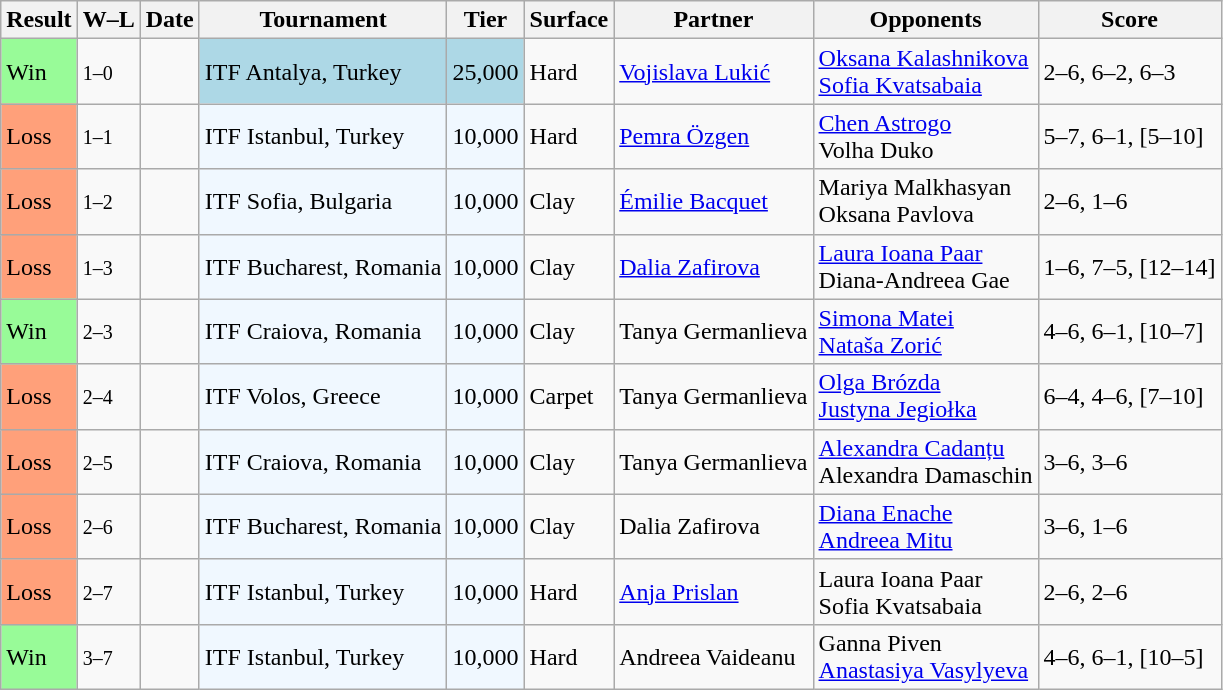<table class="wikitable sortable">
<tr>
<th>Result</th>
<th class="unsortable">W–L</th>
<th>Date</th>
<th>Tournament</th>
<th>Tier</th>
<th>Surface</th>
<th>Partner</th>
<th>Opponents</th>
<th class="unsortable">Score</th>
</tr>
<tr>
<td bgcolor="98FB98">Win</td>
<td><small>1–0</small></td>
<td></td>
<td bgcolor="lightblue">ITF Antalya, Turkey</td>
<td bgcolor="lightblue">25,000</td>
<td>Hard</td>
<td> <a href='#'>Vojislava Lukić</a></td>
<td> <a href='#'>Oksana Kalashnikova</a><br> <a href='#'>Sofia Kvatsabaia</a></td>
<td>2–6, 6–2, 6–3</td>
</tr>
<tr>
<td bgcolor="FFA07A">Loss</td>
<td><small>1–1</small></td>
<td></td>
<td bgcolor="#f0f8ff">ITF Istanbul, Turkey</td>
<td bgcolor="#f0f8ff">10,000</td>
<td>Hard</td>
<td> <a href='#'>Pemra Özgen</a></td>
<td> <a href='#'>Chen Astrogo</a><br> Volha Duko</td>
<td>5–7, 6–1, [5–10]</td>
</tr>
<tr>
<td bgcolor="FFA07A">Loss</td>
<td><small>1–2</small></td>
<td></td>
<td bgcolor="#f0f8ff">ITF Sofia, Bulgaria</td>
<td bgcolor="#f0f8ff">10,000</td>
<td>Clay</td>
<td> <a href='#'>Émilie Bacquet</a></td>
<td> Mariya Malkhasyan<br> Oksana Pavlova</td>
<td>2–6, 1–6</td>
</tr>
<tr>
<td bgcolor="FFA07A">Loss</td>
<td><small>1–3</small></td>
<td></td>
<td bgcolor="#f0f8ff">ITF Bucharest, Romania</td>
<td bgcolor="#f0f8ff">10,000</td>
<td>Clay</td>
<td> <a href='#'>Dalia Zafirova</a></td>
<td> <a href='#'>Laura Ioana Paar</a><br> Diana-Andreea Gae</td>
<td>1–6, 7–5, [12–14]</td>
</tr>
<tr>
<td bgcolor="98FB98">Win</td>
<td><small>2–3</small></td>
<td></td>
<td bgcolor="#f0f8ff">ITF Craiova, Romania</td>
<td bgcolor="#f0f8ff">10,000</td>
<td>Clay</td>
<td> Tanya Germanlieva</td>
<td> <a href='#'>Simona Matei</a><br> <a href='#'>Nataša Zorić</a></td>
<td>4–6, 6–1, [10–7]</td>
</tr>
<tr>
<td bgcolor="FFA07A">Loss</td>
<td><small>2–4</small></td>
<td></td>
<td bgcolor="#f0f8ff">ITF Volos, Greece</td>
<td bgcolor="#f0f8ff">10,000</td>
<td>Carpet</td>
<td> Tanya Germanlieva</td>
<td> <a href='#'>Olga Brózda</a><br> <a href='#'>Justyna Jegiołka</a></td>
<td>6–4, 4–6, [7–10]</td>
</tr>
<tr>
<td bgcolor="FFA07A">Loss</td>
<td><small>2–5</small></td>
<td></td>
<td bgcolor="#f0f8ff">ITF Craiova, Romania</td>
<td bgcolor="#f0f8ff">10,000</td>
<td>Clay</td>
<td> Tanya Germanlieva</td>
<td> <a href='#'>Alexandra Cadanțu</a><br> Alexandra Damaschin</td>
<td>3–6, 3–6</td>
</tr>
<tr>
<td bgcolor="FFA07A">Loss</td>
<td><small>2–6</small></td>
<td></td>
<td bgcolor="#f0f8ff">ITF Bucharest, Romania</td>
<td bgcolor="#f0f8ff">10,000</td>
<td>Clay</td>
<td> Dalia Zafirova</td>
<td> <a href='#'>Diana Enache</a><br> <a href='#'>Andreea Mitu</a></td>
<td>3–6, 1–6</td>
</tr>
<tr>
<td bgcolor="FFA07A">Loss</td>
<td><small>2–7</small></td>
<td></td>
<td bgcolor="#f0f8ff">ITF Istanbul, Turkey</td>
<td bgcolor="#f0f8ff">10,000</td>
<td>Hard</td>
<td> <a href='#'>Anja Prislan</a></td>
<td> Laura Ioana Paar<br> Sofia Kvatsabaia</td>
<td>2–6, 2–6</td>
</tr>
<tr>
<td bgcolor="98FB98">Win</td>
<td><small>3–7</small></td>
<td></td>
<td bgcolor="#f0f8ff">ITF Istanbul, Turkey</td>
<td bgcolor="#f0f8ff">10,000</td>
<td>Hard</td>
<td> Andreea Vaideanu</td>
<td> Ganna Piven<br> <a href='#'>Anastasiya Vasylyeva</a></td>
<td>4–6, 6–1, [10–5]</td>
</tr>
</table>
